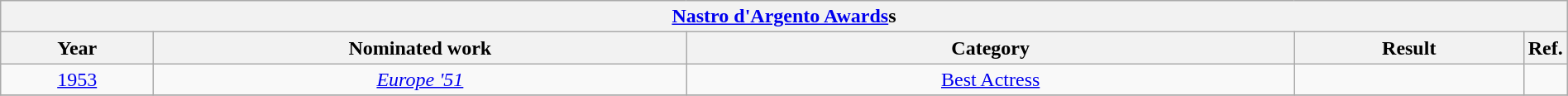<table width="100%" class="wikitable">
<tr>
<th colspan="5" align="center"><a href='#'>Nastro d'Argento Awards</a>s</th>
</tr>
<tr>
<th width="10%">Year</th>
<th width="35%">Nominated work</th>
<th width="40%">Category</th>
<th width="15%">Result</th>
<th>Ref.</th>
</tr>
<tr>
<td style="text-align:center;"><a href='#'>1953</a></td>
<td style="text-align:center;"><em><a href='#'>Europe '51</a></em></td>
<td style="text-align:center;"><a href='#'>Best Actress</a></td>
<td></td>
<td style="text-align:center"></td>
</tr>
<tr>
</tr>
</table>
